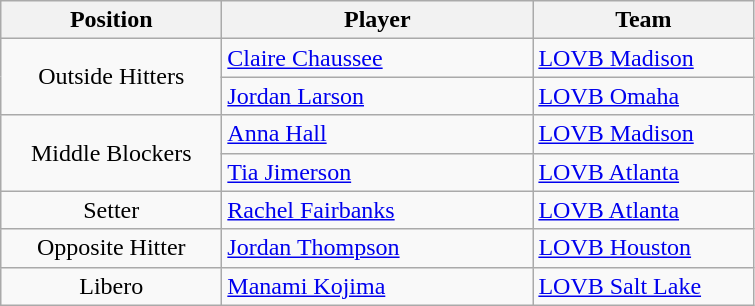<table class="wikitable">
<tr>
<th width="140">Position</th>
<th width="200">Player</th>
<th width="140">Team</th>
</tr>
<tr>
<td rowspan="2" style="text-align:center">Outside Hitters</td>
<td> <a href='#'>Claire Chaussee</a></td>
<td> <a href='#'>LOVB Madison</a></td>
</tr>
<tr>
<td> <a href='#'>Jordan Larson</a></td>
<td> <a href='#'>LOVB Omaha</a></td>
</tr>
<tr>
<td rowspan="2" style="text-align:center">Middle Blockers</td>
<td> <a href='#'> Anna Hall</a></td>
<td> <a href='#'>LOVB Madison</a></td>
</tr>
<tr>
<td> <a href='#'>Tia Jimerson</a></td>
<td> <a href='#'>LOVB Atlanta</a></td>
</tr>
<tr>
<td style="text-align:center">Setter</td>
<td> <a href='#'>Rachel Fairbanks</a></td>
<td> <a href='#'>LOVB Atlanta</a></td>
</tr>
<tr>
<td style="text-align:center">Opposite Hitter</td>
<td> <a href='#'>Jordan Thompson</a></td>
<td> <a href='#'>LOVB Houston</a></td>
</tr>
<tr>
<td style="text-align:center">Libero</td>
<td> <a href='#'>Manami Kojima</a></td>
<td> <a href='#'>LOVB Salt Lake</a></td>
</tr>
</table>
